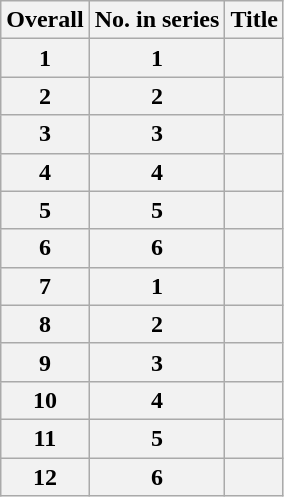<table class="wikitable">
<tr>
<th>Overall</th>
<th>No. in series</th>
<th>Title</th>
</tr>
<tr>
<th>1</th>
<th>1</th>
<th></th>
</tr>
<tr>
<th>2</th>
<th>2</th>
<th></th>
</tr>
<tr>
<th>3</th>
<th>3</th>
<th></th>
</tr>
<tr>
<th>4</th>
<th>4</th>
<th></th>
</tr>
<tr>
<th>5</th>
<th>5</th>
<th></th>
</tr>
<tr>
<th>6</th>
<th>6</th>
<th></th>
</tr>
<tr>
<th>7</th>
<th>1</th>
<th></th>
</tr>
<tr>
<th>8</th>
<th>2</th>
<th></th>
</tr>
<tr>
<th>9</th>
<th>3</th>
<th></th>
</tr>
<tr>
<th>10</th>
<th>4</th>
<th></th>
</tr>
<tr>
<th>11</th>
<th>5</th>
<th></th>
</tr>
<tr>
<th>12</th>
<th>6</th>
<th></th>
</tr>
</table>
